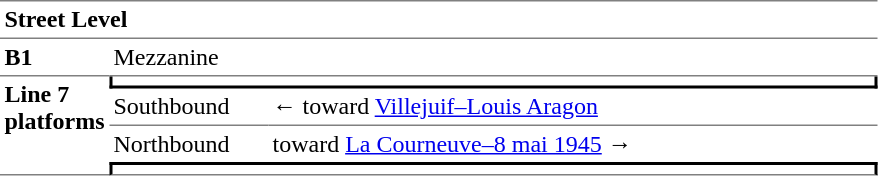<table cellspacing="0" cellpadding="3" border="0">
<tr>
<td colspan="3" style="border-bottom:solid 1px gray;border-top:solid 1px gray;" width="50" valign="top"><strong>Street Level</strong></td>
</tr>
<tr>
<td style="border-bottom:solid 1px gray;" width="50" valign="top"><strong>B1</strong></td>
<td colspan="2" style="border-bottom:solid 1px gray;" width="100" valign="top">Mezzanine</td>
</tr>
<tr>
<td rowspan="10" style="border-bottom:solid 1px gray;" width="50" valign="top"><strong>Line 7 platforms</strong></td>
<td colspan="2" style="border-right:solid 2px black;border-left:solid 2px black;border-bottom:solid 2px black;text-align:center;"></td>
</tr>
<tr>
<td style="border-bottom:solid 1px gray;" width="100">Southbound</td>
<td style="border-bottom:solid 1px gray;" width="400">←   toward <a href='#'>Villejuif–Louis Aragon</a> </td>
</tr>
<tr>
<td>Northbound</td>
<td>   toward <a href='#'>La Courneuve–8 mai 1945</a>  →</td>
</tr>
<tr>
<td colspan="2" style="border-top:solid 2px black;border-right:solid 2px black;border-left:solid 2px black;border-bottom:solid 1px gray;text-align:center;"></td>
</tr>
</table>
